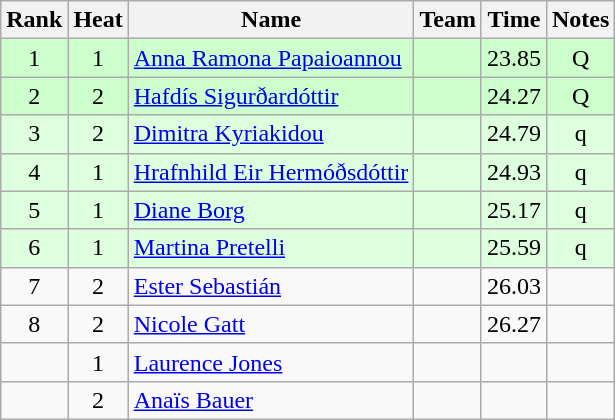<table class="wikitable sortable" style="text-align:center">
<tr>
<th>Rank</th>
<th>Heat</th>
<th>Name</th>
<th>Team</th>
<th>Time</th>
<th>Notes</th>
</tr>
<tr bgcolor=ccffcc>
<td>1</td>
<td>1</td>
<td align="left"><a href='#'>Anna Ramona Papaioannou</a></td>
<td align=left></td>
<td>23.85</td>
<td>Q</td>
</tr>
<tr bgcolor=ccffcc>
<td>2</td>
<td>2</td>
<td align="left"><a href='#'>Hafdís Sigurðardóttir</a></td>
<td align=left></td>
<td>24.27</td>
<td>Q</td>
</tr>
<tr bgcolor=ddffdd>
<td>3</td>
<td>2</td>
<td align="left"><a href='#'>Dimitra Kyriakidou</a></td>
<td align=left></td>
<td>24.79</td>
<td>q</td>
</tr>
<tr bgcolor=ddffdd>
<td>4</td>
<td>1</td>
<td align="left"><a href='#'>Hrafnhild Eir Hermóðsdóttir</a></td>
<td align=left></td>
<td>24.93</td>
<td>q</td>
</tr>
<tr bgcolor=ddffdd>
<td>5</td>
<td>1</td>
<td align="left"><a href='#'>Diane Borg</a></td>
<td align=left></td>
<td>25.17</td>
<td>q</td>
</tr>
<tr bgcolor=ddffdd>
<td>6</td>
<td>1</td>
<td align="left"><a href='#'>Martina Pretelli</a></td>
<td align=left></td>
<td>25.59</td>
<td>q</td>
</tr>
<tr>
<td>7</td>
<td>2</td>
<td align="left"><a href='#'>Ester Sebastián</a></td>
<td align=left></td>
<td>26.03</td>
<td></td>
</tr>
<tr>
<td>8</td>
<td>2</td>
<td align="left"><a href='#'>Nicole Gatt</a></td>
<td align=left></td>
<td>26.27</td>
<td></td>
</tr>
<tr>
<td></td>
<td>1</td>
<td align="left"><a href='#'>Laurence Jones</a></td>
<td align=left></td>
<td></td>
<td></td>
</tr>
<tr>
<td></td>
<td>2</td>
<td align="left"><a href='#'>Anaïs Bauer</a></td>
<td align=left></td>
<td></td>
<td></td>
</tr>
</table>
